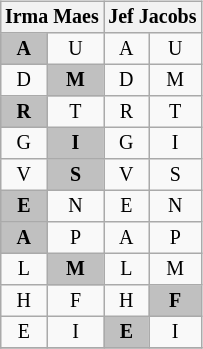<table class="wikitable" style="float:right; margin-left:15px; margin-down:0; font-size:10pt; line-height:11pt;text-align:center;">
<tr>
<th colspan=2>Irma Maes</th>
<th colspan=2>Jef Jacobs</th>
</tr>
<tr>
<td style="background:silver; font-weight:bold;">A</td>
<td>U</td>
<td>A</td>
<td>U</td>
</tr>
<tr>
<td>D</td>
<td style="background:silver; font-weight:bold;">M</td>
<td>D</td>
<td>M</td>
</tr>
<tr>
<td style="background:silver; font-weight:bold;">R</td>
<td>T</td>
<td>R</td>
<td>T</td>
</tr>
<tr>
<td>G</td>
<td style="background:silver; font-weight:bold;">I</td>
<td>G</td>
<td>I</td>
</tr>
<tr>
<td>V</td>
<td style="background:silver; font-weight:bold;">S</td>
<td>V</td>
<td>S</td>
</tr>
<tr>
<td style="background:silver; font-weight:bold;">E</td>
<td>N</td>
<td>E</td>
<td>N</td>
</tr>
<tr>
<td style="background:silver; font-weight:bold;">A</td>
<td>P</td>
<td>A</td>
<td>P</td>
</tr>
<tr>
<td>L</td>
<td style="background:silver; font-weight:bold;">M</td>
<td>L</td>
<td>M</td>
</tr>
<tr>
<td>H</td>
<td>F</td>
<td>H</td>
<td style="background:silver; font-weight:bold;">F</td>
</tr>
<tr>
<td>E</td>
<td>I</td>
<td style="background:silver; font-weight:bold;">E</td>
<td>I</td>
</tr>
<tr>
</tr>
</table>
